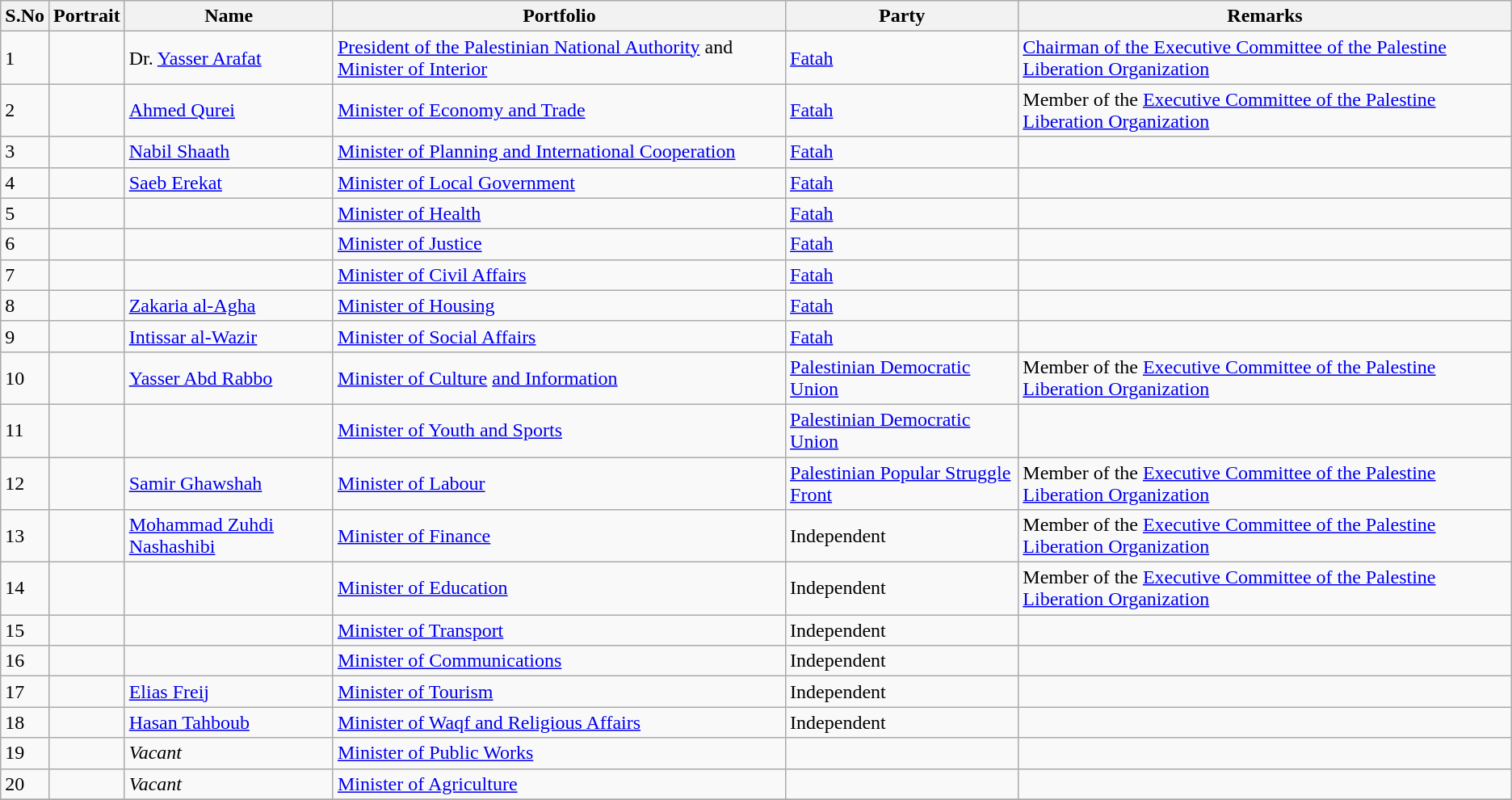<table class="wikitable sortable">
<tr>
<th>S.No</th>
<th>Portrait</th>
<th>Name</th>
<th>Portfolio</th>
<th>Party</th>
<th>Remarks</th>
</tr>
<tr>
<td>1</td>
<td></td>
<td>Dr. <a href='#'>Yasser Arafat</a></td>
<td><a href='#'>President of the Palestinian National Authority</a> and <a href='#'>Minister of Interior</a></td>
<td><a href='#'>Fatah</a></td>
<td><a href='#'>Chairman of the Executive Committee of the Palestine Liberation Organization</a></td>
</tr>
<tr>
<td>2</td>
<td></td>
<td><a href='#'>Ahmed Qurei</a></td>
<td><a href='#'>Minister of Economy and Trade</a></td>
<td><a href='#'>Fatah</a></td>
<td>Member of the <a href='#'>Executive Committee of the Palestine Liberation Organization</a></td>
</tr>
<tr>
<td>3</td>
<td></td>
<td><a href='#'>Nabil Shaath</a></td>
<td><a href='#'>Minister of Planning and International Cooperation</a></td>
<td><a href='#'>Fatah</a></td>
<td></td>
</tr>
<tr>
<td>4</td>
<td></td>
<td><a href='#'>Saeb Erekat</a></td>
<td><a href='#'>Minister of Local Government</a></td>
<td><a href='#'>Fatah</a></td>
<td></td>
</tr>
<tr>
<td>5</td>
<td></td>
<td></td>
<td><a href='#'>Minister of Health</a></td>
<td><a href='#'>Fatah</a></td>
<td></td>
</tr>
<tr>
<td>6</td>
<td></td>
<td></td>
<td><a href='#'>Minister of Justice</a></td>
<td><a href='#'>Fatah</a></td>
<td></td>
</tr>
<tr>
<td>7</td>
<td></td>
<td></td>
<td><a href='#'>Minister of Civil Affairs</a></td>
<td><a href='#'>Fatah</a></td>
<td></td>
</tr>
<tr>
<td>8</td>
<td></td>
<td><a href='#'>Zakaria al-Agha</a></td>
<td><a href='#'>Minister of Housing</a></td>
<td><a href='#'>Fatah</a></td>
<td></td>
</tr>
<tr>
<td>9</td>
<td></td>
<td><a href='#'>Intissar al-Wazir</a></td>
<td><a href='#'>Minister of Social Affairs</a></td>
<td><a href='#'>Fatah</a></td>
<td></td>
</tr>
<tr>
<td>10</td>
<td></td>
<td><a href='#'>Yasser Abd Rabbo</a></td>
<td><a href='#'>Minister of Culture</a> <a href='#'>and Information</a></td>
<td><a href='#'>Palestinian Democratic Union</a></td>
<td>Member of the <a href='#'>Executive Committee of the Palestine Liberation Organization</a></td>
</tr>
<tr>
<td>11</td>
<td></td>
<td></td>
<td><a href='#'>Minister of Youth and Sports</a></td>
<td><a href='#'>Palestinian Democratic Union</a></td>
<td></td>
</tr>
<tr>
<td>12</td>
<td></td>
<td><a href='#'>Samir Ghawshah</a></td>
<td><a href='#'>Minister of Labour</a></td>
<td><a href='#'>Palestinian Popular Struggle Front</a></td>
<td>Member of the <a href='#'>Executive Committee of the Palestine Liberation Organization</a></td>
</tr>
<tr>
<td>13</td>
<td></td>
<td><a href='#'>Mohammad Zuhdi Nashashibi</a></td>
<td><a href='#'>Minister of Finance</a></td>
<td>Independent</td>
<td>Member of the <a href='#'>Executive Committee of the Palestine Liberation Organization</a></td>
</tr>
<tr>
<td>14</td>
<td></td>
<td></td>
<td><a href='#'>Minister of Education</a></td>
<td>Independent</td>
<td>Member of the <a href='#'>Executive Committee of the Palestine Liberation Organization</a></td>
</tr>
<tr>
<td>15</td>
<td></td>
<td></td>
<td><a href='#'>Minister of Transport</a></td>
<td>Independent</td>
<td></td>
</tr>
<tr>
<td>16</td>
<td></td>
<td></td>
<td><a href='#'>Minister of Communications</a></td>
<td>Independent</td>
<td></td>
</tr>
<tr>
<td>17</td>
<td></td>
<td><a href='#'>Elias Freij</a></td>
<td><a href='#'>Minister of Tourism</a></td>
<td>Independent</td>
<td></td>
</tr>
<tr>
<td>18</td>
<td></td>
<td><a href='#'>Hasan Tahboub</a></td>
<td><a href='#'>Minister of Waqf and Religious Affairs</a></td>
<td>Independent</td>
<td></td>
</tr>
<tr>
<td>19</td>
<td></td>
<td><em>Vacant</em></td>
<td><a href='#'>Minister of Public Works</a></td>
<td></td>
<td></td>
</tr>
<tr>
<td>20</td>
<td></td>
<td><em>Vacant</em></td>
<td><a href='#'>Minister of Agriculture</a></td>
<td></td>
<td></td>
</tr>
<tr>
</tr>
</table>
